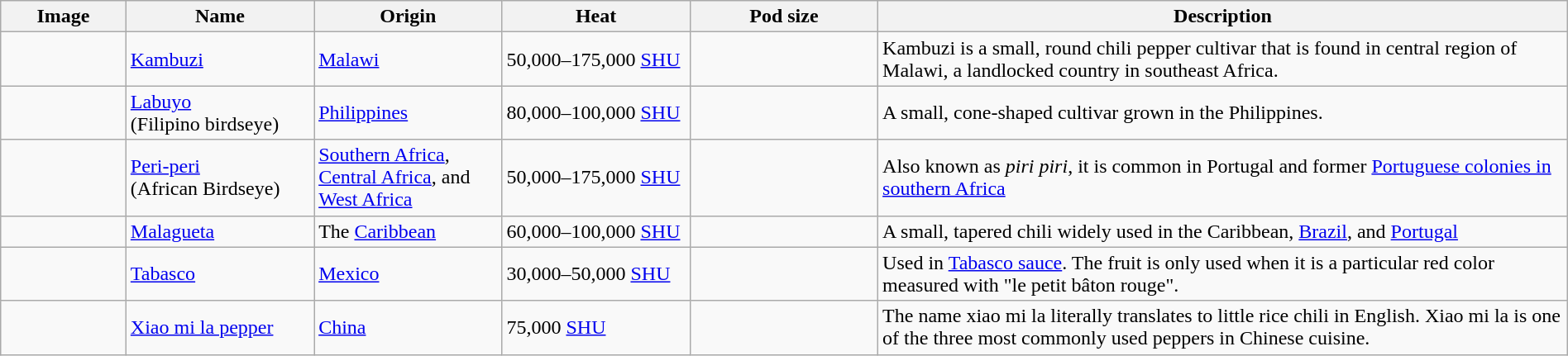<table class="wikitable sortable sticky-header" style="width:100%; height:auto;">
<tr>
<th style="width:8%;" class="unsortable">Image</th>
<th style="width:12%;">Name</th>
<th style="width:12%;">Origin</th>
<th style="width:12%;">Heat</th>
<th style="width:12%;">Pod size</th>
<th style="width:44%;" class="unsortable">Description</th>
</tr>
<tr>
<td></td>
<td><a href='#'>Kambuzi</a></td>
<td><a href='#'>Malawi</a></td>
<td>50,000–175,000  <a href='#'>SHU</a></td>
<td></td>
<td>Kambuzi is a small, round chili pepper cultivar that is found in central region of Malawi, a landlocked country in southeast Africa.</td>
</tr>
<tr>
<td></td>
<td><a href='#'>Labuyo</a><br>(Filipino birdseye)</td>
<td><a href='#'>Philippines</a></td>
<td>80,000–100,000 <a href='#'>SHU</a></td>
<td></td>
<td>A small, cone-shaped cultivar grown in the Philippines.</td>
</tr>
<tr>
<td></td>
<td><a href='#'>Peri-peri</a><br>(African Birdseye)</td>
<td><a href='#'>Southern Africa</a>, <a href='#'>Central Africa</a>, and <a href='#'>West Africa</a></td>
<td>50,000–175,000 <a href='#'>SHU</a></td>
<td></td>
<td>Also known as <em>piri piri</em>, it is common in Portugal and former <a href='#'>Portuguese colonies in southern Africa</a></td>
</tr>
<tr>
<td></td>
<td><a href='#'>Malagueta</a></td>
<td>The <a href='#'>Caribbean</a></td>
<td>60,000–100,000 <a href='#'>SHU</a></td>
<td></td>
<td>A small, tapered chili widely used in the Caribbean, <a href='#'>Brazil</a>, and <a href='#'>Portugal</a></td>
</tr>
<tr>
<td></td>
<td><a href='#'>Tabasco</a></td>
<td><a href='#'>Mexico</a></td>
<td>30,000–50,000 <a href='#'>SHU</a></td>
<td></td>
<td>Used in <a href='#'>Tabasco sauce</a>. The fruit is only used when it is a particular red color measured with "le petit bâton rouge".</td>
</tr>
<tr>
<td></td>
<td><a href='#'>Xiao mi la pepper</a></td>
<td><a href='#'>China</a></td>
<td>75,000 <a href='#'>SHU</a></td>
<td></td>
<td>The name xiao mi la literally translates to little rice chili in English. Xiao mi la is one of the three most commonly used peppers in Chinese cuisine.</td>
</tr>
</table>
